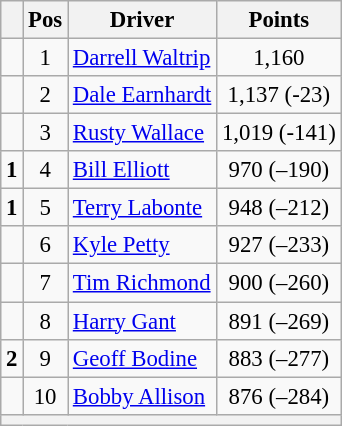<table class="wikitable" style="font-size: 95%;">
<tr>
<th></th>
<th>Pos</th>
<th>Driver</th>
<th>Points</th>
</tr>
<tr>
<td align="left"></td>
<td style="text-align:center;">1</td>
<td><a href='#'>Darrell Waltrip</a></td>
<td style="text-align:center;">1,160</td>
</tr>
<tr>
<td align="left"></td>
<td style="text-align:center;">2</td>
<td><a href='#'>Dale Earnhardt</a></td>
<td style="text-align:center;">1,137 (-23)</td>
</tr>
<tr>
<td align="left"></td>
<td style="text-align:center;">3</td>
<td><a href='#'>Rusty Wallace</a></td>
<td style="text-align:center;">1,019 (-141)</td>
</tr>
<tr>
<td align="left">  <strong>1</strong></td>
<td style="text-align:center;">4</td>
<td><a href='#'>Bill Elliott</a></td>
<td style="text-align:center;">970 (–190)</td>
</tr>
<tr>
<td align="left">  <strong>1</strong></td>
<td style="text-align:center;">5</td>
<td><a href='#'>Terry Labonte</a></td>
<td style="text-align:center;">948 (–212)</td>
</tr>
<tr>
<td align="left"></td>
<td style="text-align:center;">6</td>
<td><a href='#'>Kyle Petty</a></td>
<td style="text-align:center;">927 (–233)</td>
</tr>
<tr>
<td align="left"></td>
<td style="text-align:center;">7</td>
<td><a href='#'>Tim Richmond</a></td>
<td style="text-align:center;">900 (–260)</td>
</tr>
<tr>
<td align="left"></td>
<td style="text-align:center;">8</td>
<td><a href='#'>Harry Gant</a></td>
<td style="text-align:center;">891 (–269)</td>
</tr>
<tr>
<td align="left">  <strong>2</strong></td>
<td style="text-align:center;">9</td>
<td><a href='#'>Geoff Bodine</a></td>
<td style="text-align:center;">883 (–277)</td>
</tr>
<tr>
<td align="left"></td>
<td style="text-align:center;">10</td>
<td><a href='#'>Bobby Allison</a></td>
<td style="text-align:center;">876 (–284)</td>
</tr>
<tr class="sortbottom">
<th colspan="9"></th>
</tr>
</table>
